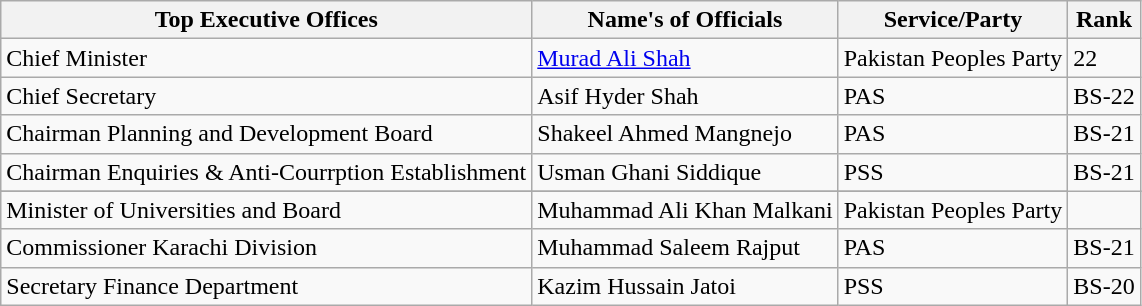<table class="wikitable">
<tr>
<th>Top Executive Offices</th>
<th>Name's of Officials</th>
<th>Service/Party</th>
<th>Rank</th>
</tr>
<tr>
<td>Chief Minister</td>
<td><a href='#'>Murad Ali Shah</a></td>
<td>Pakistan Peoples Party</td>
<td>22</td>
</tr>
<tr>
<td>Chief Secretary</td>
<td>Asif Hyder Shah</td>
<td>PAS</td>
<td>BS-22</td>
</tr>
<tr>
<td>Chairman Planning and Development Board</td>
<td>Shakeel Ahmed Mangnejo</td>
<td>PAS</td>
<td>BS-21</td>
</tr>
<tr>
<td>Chairman Enquiries & Anti-Courrption Establishment</td>
<td>Usman Ghani Siddique</td>
<td>PSS</td>
<td>BS-21</td>
</tr>
<tr>
</tr>
<tr>
<td>Minister of Universities and Board</td>
<td>Muhammad Ali Khan Malkani</td>
<td>Pakistan Peoples Party</td>
</tr>
<tr>
<td>Commissioner Karachi Division</td>
<td>Muhammad Saleem Rajput</td>
<td>PAS</td>
<td>BS-21</td>
</tr>
<tr>
<td>Secretary Finance Department</td>
<td>Kazim Hussain Jatoi</td>
<td>PSS</td>
<td>BS-20</td>
</tr>
</table>
